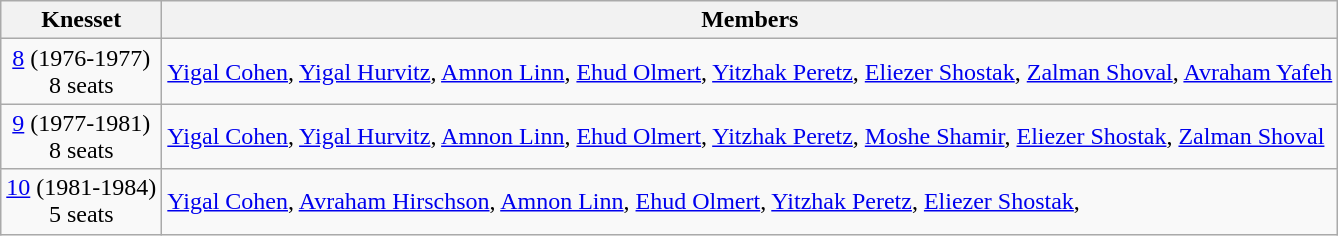<table class=wikitable>
<tr>
<th>Knesset</th>
<th>Members</th>
</tr>
<tr>
<td align=center><a href='#'>8</a> (1976-1977)<br>8 seats</td>
<td><a href='#'>Yigal Cohen</a>, <a href='#'>Yigal Hurvitz</a>, <a href='#'>Amnon Linn</a>, <a href='#'>Ehud Olmert</a>, <a href='#'>Yitzhak Peretz</a>, <a href='#'>Eliezer Shostak</a>, <a href='#'>Zalman Shoval</a>, <a href='#'>Avraham Yafeh</a></td>
</tr>
<tr>
<td align=center><a href='#'>9</a> (1977-1981)<br>8 seats</td>
<td><a href='#'>Yigal Cohen</a>, <a href='#'>Yigal Hurvitz</a>, <a href='#'>Amnon Linn</a>, <a href='#'>Ehud Olmert</a>, <a href='#'>Yitzhak Peretz</a>, <a href='#'>Moshe Shamir</a>, <a href='#'>Eliezer Shostak</a>, <a href='#'>Zalman Shoval</a></td>
</tr>
<tr>
<td align=center><a href='#'>10</a> (1981-1984)<br>5 seats</td>
<td><a href='#'>Yigal Cohen</a>, <a href='#'>Avraham Hirschson</a>, <a href='#'>Amnon Linn</a>, <a href='#'>Ehud Olmert</a>, <a href='#'>Yitzhak Peretz</a>, <a href='#'>Eliezer Shostak</a>,</td>
</tr>
</table>
